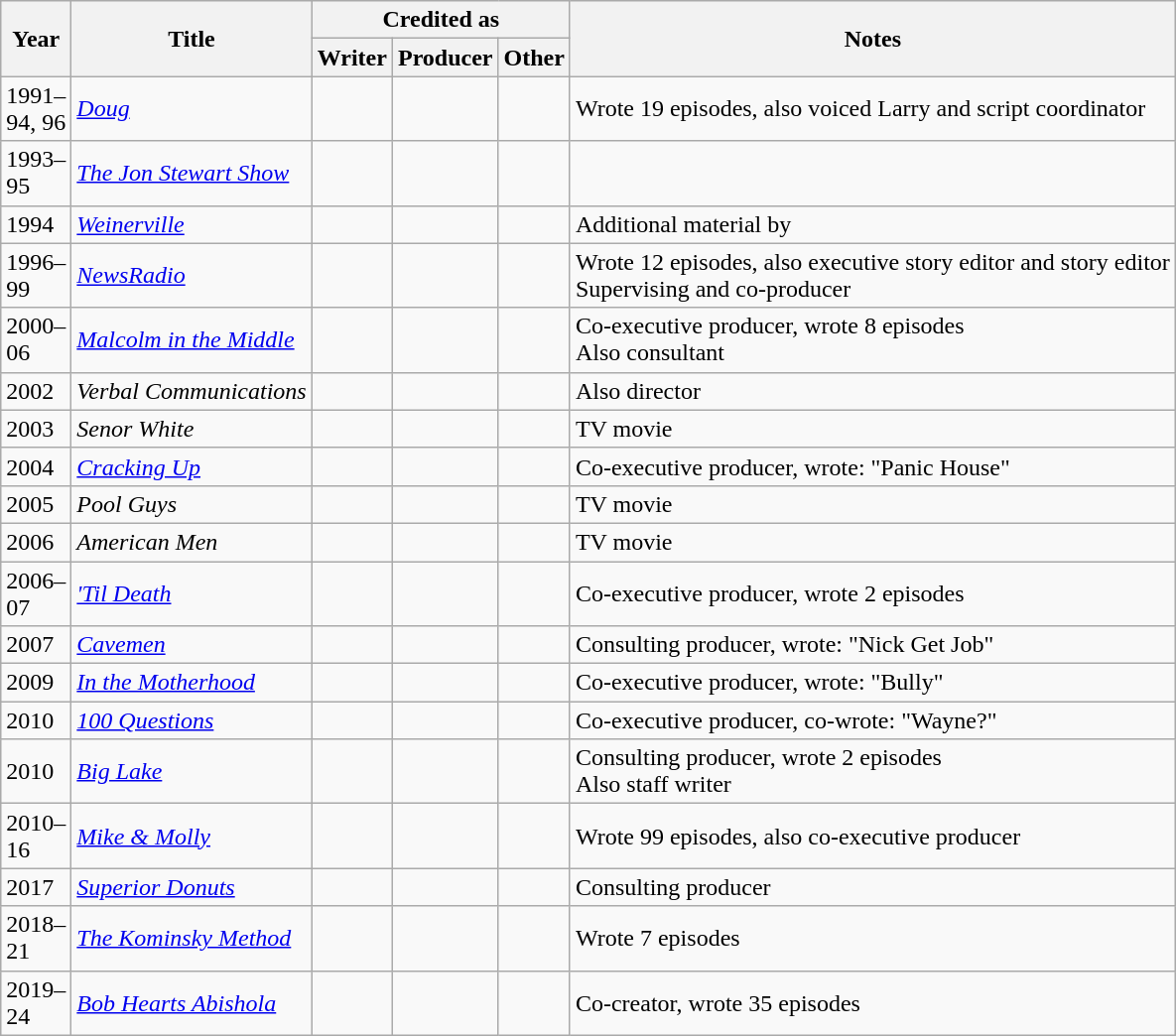<table class="wikitable">
<tr>
<th rowspan="2" style="width:33px;">Year</th>
<th rowspan="2">Title</th>
<th colspan="3">Credited as</th>
<th rowspan="2">Notes</th>
</tr>
<tr>
<th>Writer</th>
<th>Producer</th>
<th>Other</th>
</tr>
<tr>
<td>1991–94, 96</td>
<td><em><a href='#'>Doug</a></em></td>
<td></td>
<td></td>
<td></td>
<td>Wrote 19 episodes, also voiced Larry and script coordinator</td>
</tr>
<tr>
<td>1993–95</td>
<td><em><a href='#'>The Jon Stewart Show</a></em></td>
<td></td>
<td></td>
<td></td>
<td></td>
</tr>
<tr>
<td>1994</td>
<td><em><a href='#'>Weinerville</a></em></td>
<td></td>
<td></td>
<td></td>
<td>Additional material by</td>
</tr>
<tr>
<td>1996–99</td>
<td><em><a href='#'>NewsRadio</a></em></td>
<td></td>
<td></td>
<td></td>
<td>Wrote 12 episodes, also executive story editor and story editor<br>Supervising and co-producer</td>
</tr>
<tr>
<td>2000–06</td>
<td><em><a href='#'>Malcolm in the Middle</a></em></td>
<td></td>
<td></td>
<td></td>
<td>Co-executive producer, wrote 8 episodes<br>Also consultant</td>
</tr>
<tr>
<td>2002</td>
<td><em>Verbal Communications</em></td>
<td></td>
<td></td>
<td></td>
<td>Also director</td>
</tr>
<tr>
<td>2003</td>
<td><em>Senor White</em></td>
<td></td>
<td></td>
<td></td>
<td>TV movie</td>
</tr>
<tr>
<td>2004</td>
<td><em><a href='#'>Cracking Up</a></em></td>
<td></td>
<td></td>
<td></td>
<td>Co-executive producer, wrote: "Panic House"</td>
</tr>
<tr>
<td>2005</td>
<td><em>Pool Guys</em></td>
<td></td>
<td></td>
<td></td>
<td>TV movie</td>
</tr>
<tr>
<td>2006</td>
<td><em>American Men</em></td>
<td></td>
<td></td>
<td></td>
<td>TV movie</td>
</tr>
<tr>
<td>2006–07</td>
<td><em><a href='#'>'Til Death</a></em></td>
<td></td>
<td></td>
<td></td>
<td>Co-executive producer, wrote 2 episodes</td>
</tr>
<tr>
<td>2007</td>
<td><em><a href='#'>Cavemen</a></em></td>
<td></td>
<td></td>
<td></td>
<td>Consulting producer, wrote: "Nick Get Job"</td>
</tr>
<tr>
<td>2009</td>
<td><em><a href='#'>In the Motherhood</a></em></td>
<td></td>
<td></td>
<td></td>
<td>Co-executive producer, wrote: "Bully"</td>
</tr>
<tr>
<td>2010</td>
<td><em><a href='#'>100 Questions</a></em></td>
<td></td>
<td></td>
<td></td>
<td>Co-executive producer, co-wrote: "Wayne?"</td>
</tr>
<tr>
<td>2010</td>
<td><em><a href='#'>Big Lake</a></em></td>
<td></td>
<td></td>
<td></td>
<td>Consulting producer, wrote 2 episodes<br>Also staff writer</td>
</tr>
<tr>
<td>2010–16</td>
<td><em><a href='#'>Mike & Molly</a></em></td>
<td></td>
<td></td>
<td></td>
<td>Wrote 99 episodes, also co-executive producer</td>
</tr>
<tr>
<td>2017</td>
<td><em><a href='#'>Superior Donuts</a></em></td>
<td></td>
<td></td>
<td></td>
<td>Consulting producer</td>
</tr>
<tr>
<td>2018–21</td>
<td><em><a href='#'>The Kominsky Method</a></em></td>
<td></td>
<td></td>
<td></td>
<td>Wrote 7 episodes</td>
</tr>
<tr>
<td>2019–24</td>
<td><em><a href='#'>Bob Hearts Abishola</a></em></td>
<td></td>
<td></td>
<td></td>
<td>Co-creator, wrote 35 episodes</td>
</tr>
</table>
